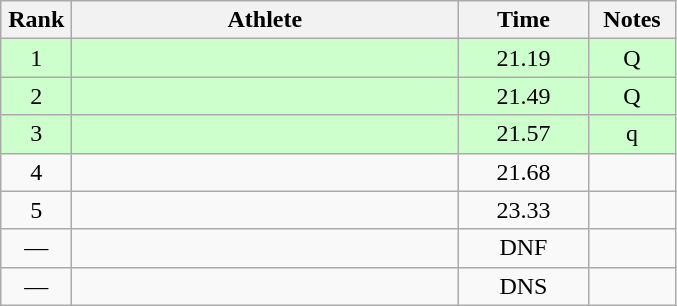<table class="wikitable" style="text-align:center">
<tr>
<th width=40>Rank</th>
<th width=250>Athlete</th>
<th width=80>Time</th>
<th width=50>Notes</th>
</tr>
<tr bgcolor="ccffcc">
<td>1</td>
<td align=left></td>
<td>21.19</td>
<td>Q</td>
</tr>
<tr bgcolor="ccffcc">
<td>2</td>
<td align=left></td>
<td>21.49</td>
<td>Q</td>
</tr>
<tr bgcolor="ccffcc">
<td>3</td>
<td align=left></td>
<td>21.57</td>
<td>q</td>
</tr>
<tr>
<td>4</td>
<td align=left></td>
<td>21.68</td>
<td></td>
</tr>
<tr>
<td>5</td>
<td align=left></td>
<td>23.33</td>
<td></td>
</tr>
<tr>
<td>—</td>
<td align=left></td>
<td>DNF</td>
<td></td>
</tr>
<tr>
<td>—</td>
<td align=left></td>
<td>DNS</td>
<td></td>
</tr>
</table>
